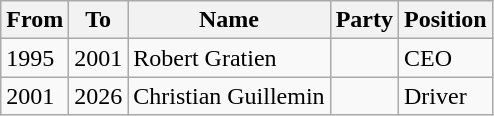<table class="wikitable">
<tr>
<th>From</th>
<th>To</th>
<th>Name</th>
<th>Party</th>
<th>Position</th>
</tr>
<tr>
<td>1995</td>
<td>2001</td>
<td>Robert Gratien</td>
<td></td>
<td>CEO</td>
</tr>
<tr>
<td>2001</td>
<td>2026</td>
<td>Christian Guillemin</td>
<td></td>
<td>Driver</td>
</tr>
</table>
